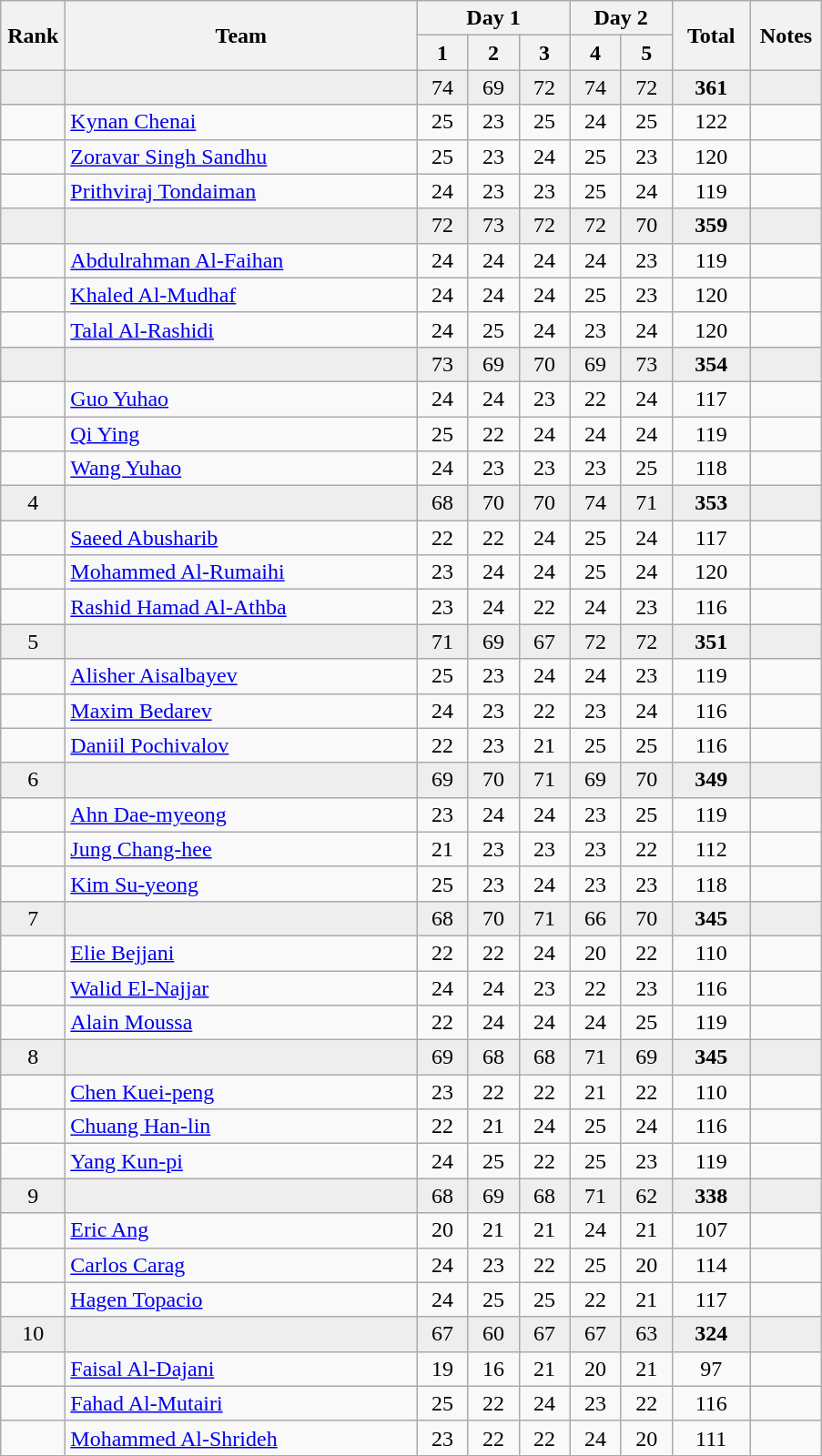<table class="wikitable" style="text-align:center">
<tr>
<th rowspan=2 width=40>Rank</th>
<th rowspan=2 width=250>Team</th>
<th colspan=3>Day 1</th>
<th colspan=2>Day 2</th>
<th rowspan=2 width=50>Total</th>
<th rowspan=2 width=45>Notes</th>
</tr>
<tr>
<th width=30>1</th>
<th width=30>2</th>
<th width=30>3</th>
<th width=30>4</th>
<th width=30>5</th>
</tr>
<tr bgcolor=eeeeee>
<td></td>
<td align=left></td>
<td>74</td>
<td>69</td>
<td>72</td>
<td>74</td>
<td>72</td>
<td><strong>361</strong></td>
<td></td>
</tr>
<tr>
<td></td>
<td align=left><a href='#'>Kynan Chenai</a></td>
<td>25</td>
<td>23</td>
<td>25</td>
<td>24</td>
<td>25</td>
<td>122</td>
<td></td>
</tr>
<tr>
<td></td>
<td align=left><a href='#'>Zoravar Singh Sandhu</a></td>
<td>25</td>
<td>23</td>
<td>24</td>
<td>25</td>
<td>23</td>
<td>120</td>
<td></td>
</tr>
<tr>
<td></td>
<td align=left><a href='#'>Prithviraj Tondaiman</a></td>
<td>24</td>
<td>23</td>
<td>23</td>
<td>25</td>
<td>24</td>
<td>119</td>
<td></td>
</tr>
<tr bgcolor=eeeeee>
<td></td>
<td align=left></td>
<td>72</td>
<td>73</td>
<td>72</td>
<td>72</td>
<td>70</td>
<td><strong>359</strong></td>
<td></td>
</tr>
<tr>
<td></td>
<td align=left><a href='#'>Abdulrahman Al-Faihan</a></td>
<td>24</td>
<td>24</td>
<td>24</td>
<td>24</td>
<td>23</td>
<td>119</td>
<td></td>
</tr>
<tr>
<td></td>
<td align=left><a href='#'>Khaled Al-Mudhaf</a></td>
<td>24</td>
<td>24</td>
<td>24</td>
<td>25</td>
<td>23</td>
<td>120</td>
<td></td>
</tr>
<tr>
<td></td>
<td align=left><a href='#'>Talal Al-Rashidi</a></td>
<td>24</td>
<td>25</td>
<td>24</td>
<td>23</td>
<td>24</td>
<td>120</td>
<td></td>
</tr>
<tr bgcolor=eeeeee>
<td></td>
<td align=left></td>
<td>73</td>
<td>69</td>
<td>70</td>
<td>69</td>
<td>73</td>
<td><strong>354</strong></td>
<td></td>
</tr>
<tr>
<td></td>
<td align=left><a href='#'>Guo Yuhao</a></td>
<td>24</td>
<td>24</td>
<td>23</td>
<td>22</td>
<td>24</td>
<td>117</td>
<td></td>
</tr>
<tr>
<td></td>
<td align=left><a href='#'>Qi Ying</a></td>
<td>25</td>
<td>22</td>
<td>24</td>
<td>24</td>
<td>24</td>
<td>119</td>
<td></td>
</tr>
<tr>
<td></td>
<td align=left><a href='#'>Wang Yuhao</a></td>
<td>24</td>
<td>23</td>
<td>23</td>
<td>23</td>
<td>25</td>
<td>118</td>
<td></td>
</tr>
<tr bgcolor=eeeeee>
<td>4</td>
<td align=left></td>
<td>68</td>
<td>70</td>
<td>70</td>
<td>74</td>
<td>71</td>
<td><strong>353</strong></td>
<td></td>
</tr>
<tr>
<td></td>
<td align=left><a href='#'>Saeed Abusharib</a></td>
<td>22</td>
<td>22</td>
<td>24</td>
<td>25</td>
<td>24</td>
<td>117</td>
<td></td>
</tr>
<tr>
<td></td>
<td align=left><a href='#'>Mohammed Al-Rumaihi</a></td>
<td>23</td>
<td>24</td>
<td>24</td>
<td>25</td>
<td>24</td>
<td>120</td>
<td></td>
</tr>
<tr>
<td></td>
<td align=left><a href='#'>Rashid Hamad Al-Athba</a></td>
<td>23</td>
<td>24</td>
<td>22</td>
<td>24</td>
<td>23</td>
<td>116</td>
<td></td>
</tr>
<tr bgcolor=eeeeee>
<td>5</td>
<td align=left></td>
<td>71</td>
<td>69</td>
<td>67</td>
<td>72</td>
<td>72</td>
<td><strong>351</strong></td>
<td></td>
</tr>
<tr>
<td></td>
<td align=left><a href='#'>Alisher Aisalbayev</a></td>
<td>25</td>
<td>23</td>
<td>24</td>
<td>24</td>
<td>23</td>
<td>119</td>
<td></td>
</tr>
<tr>
<td></td>
<td align=left><a href='#'>Maxim Bedarev</a></td>
<td>24</td>
<td>23</td>
<td>22</td>
<td>23</td>
<td>24</td>
<td>116</td>
<td></td>
</tr>
<tr>
<td></td>
<td align=left><a href='#'>Daniil Pochivalov</a></td>
<td>22</td>
<td>23</td>
<td>21</td>
<td>25</td>
<td>25</td>
<td>116</td>
<td></td>
</tr>
<tr bgcolor=eeeeee>
<td>6</td>
<td align=left></td>
<td>69</td>
<td>70</td>
<td>71</td>
<td>69</td>
<td>70</td>
<td><strong>349</strong></td>
<td></td>
</tr>
<tr>
<td></td>
<td align=left><a href='#'>Ahn Dae-myeong</a></td>
<td>23</td>
<td>24</td>
<td>24</td>
<td>23</td>
<td>25</td>
<td>119</td>
<td></td>
</tr>
<tr>
<td></td>
<td align=left><a href='#'>Jung Chang-hee</a></td>
<td>21</td>
<td>23</td>
<td>23</td>
<td>23</td>
<td>22</td>
<td>112</td>
<td></td>
</tr>
<tr>
<td></td>
<td align=left><a href='#'>Kim Su-yeong</a></td>
<td>25</td>
<td>23</td>
<td>24</td>
<td>23</td>
<td>23</td>
<td>118</td>
<td></td>
</tr>
<tr bgcolor=eeeeee>
<td>7</td>
<td align=left></td>
<td>68</td>
<td>70</td>
<td>71</td>
<td>66</td>
<td>70</td>
<td><strong>345</strong></td>
<td></td>
</tr>
<tr>
<td></td>
<td align=left><a href='#'>Elie Bejjani</a></td>
<td>22</td>
<td>22</td>
<td>24</td>
<td>20</td>
<td>22</td>
<td>110</td>
<td></td>
</tr>
<tr>
<td></td>
<td align=left><a href='#'>Walid El-Najjar</a></td>
<td>24</td>
<td>24</td>
<td>23</td>
<td>22</td>
<td>23</td>
<td>116</td>
<td></td>
</tr>
<tr>
<td></td>
<td align=left><a href='#'>Alain Moussa</a></td>
<td>22</td>
<td>24</td>
<td>24</td>
<td>24</td>
<td>25</td>
<td>119</td>
<td></td>
</tr>
<tr bgcolor=eeeeee>
<td>8</td>
<td align=left></td>
<td>69</td>
<td>68</td>
<td>68</td>
<td>71</td>
<td>69</td>
<td><strong>345</strong></td>
<td></td>
</tr>
<tr>
<td></td>
<td align=left><a href='#'>Chen Kuei-peng</a></td>
<td>23</td>
<td>22</td>
<td>22</td>
<td>21</td>
<td>22</td>
<td>110</td>
<td></td>
</tr>
<tr>
<td></td>
<td align=left><a href='#'>Chuang Han-lin</a></td>
<td>22</td>
<td>21</td>
<td>24</td>
<td>25</td>
<td>24</td>
<td>116</td>
<td></td>
</tr>
<tr>
<td></td>
<td align=left><a href='#'>Yang Kun-pi</a></td>
<td>24</td>
<td>25</td>
<td>22</td>
<td>25</td>
<td>23</td>
<td>119</td>
<td></td>
</tr>
<tr bgcolor=eeeeee>
<td>9</td>
<td align=left></td>
<td>68</td>
<td>69</td>
<td>68</td>
<td>71</td>
<td>62</td>
<td><strong>338</strong></td>
<td></td>
</tr>
<tr>
<td></td>
<td align=left><a href='#'>Eric Ang</a></td>
<td>20</td>
<td>21</td>
<td>21</td>
<td>24</td>
<td>21</td>
<td>107</td>
<td></td>
</tr>
<tr>
<td></td>
<td align=left><a href='#'>Carlos Carag</a></td>
<td>24</td>
<td>23</td>
<td>22</td>
<td>25</td>
<td>20</td>
<td>114</td>
<td></td>
</tr>
<tr>
<td></td>
<td align=left><a href='#'>Hagen Topacio</a></td>
<td>24</td>
<td>25</td>
<td>25</td>
<td>22</td>
<td>21</td>
<td>117</td>
<td></td>
</tr>
<tr bgcolor=eeeeee>
<td>10</td>
<td align=left></td>
<td>67</td>
<td>60</td>
<td>67</td>
<td>67</td>
<td>63</td>
<td><strong>324</strong></td>
<td></td>
</tr>
<tr>
<td></td>
<td align=left><a href='#'>Faisal Al-Dajani</a></td>
<td>19</td>
<td>16</td>
<td>21</td>
<td>20</td>
<td>21</td>
<td>97</td>
<td></td>
</tr>
<tr>
<td></td>
<td align=left><a href='#'>Fahad Al-Mutairi</a></td>
<td>25</td>
<td>22</td>
<td>24</td>
<td>23</td>
<td>22</td>
<td>116</td>
<td></td>
</tr>
<tr>
<td></td>
<td align=left><a href='#'>Mohammed Al-Shrideh</a></td>
<td>23</td>
<td>22</td>
<td>22</td>
<td>24</td>
<td>20</td>
<td>111</td>
<td></td>
</tr>
</table>
